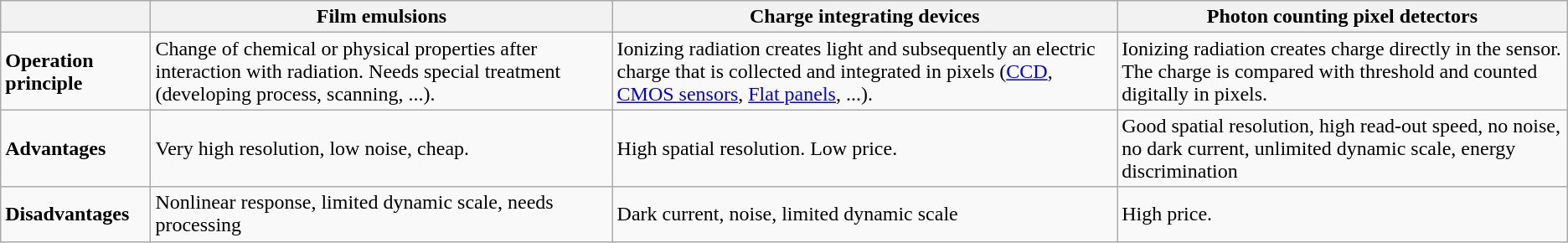<table class="wikitable">
<tr>
<th></th>
<th>Film emulsions</th>
<th>Charge integrating devices</th>
<th>Photon counting pixel detectors</th>
</tr>
<tr>
<td><strong>Operation principle</strong></td>
<td>Change of chemical or physical properties after interaction with radiation. Needs special treatment (developing process, scanning, ...).</td>
<td>Ionizing radiation creates light and subsequently an electric charge that is collected and integrated in pixels (<a href='#'>CCD</a>, <a href='#'>CMOS sensors</a>, <a href='#'>Flat panels</a>, ...).</td>
<td>Ionizing radiation creates charge directly in the sensor. The charge is compared with threshold and counted digitally in pixels.</td>
</tr>
<tr>
<td><strong>Advantages</strong></td>
<td>Very high resolution, low noise, cheap.</td>
<td>High spatial resolution. Low price.</td>
<td>Good spatial resolution, high read-out speed, no noise, no dark current, unlimited dynamic scale, energy discrimination</td>
</tr>
<tr>
<td><strong>Disadvantages</strong></td>
<td>Nonlinear response, limited dynamic scale, needs processing</td>
<td>Dark current, noise, limited dynamic scale</td>
<td>High price.</td>
</tr>
</table>
